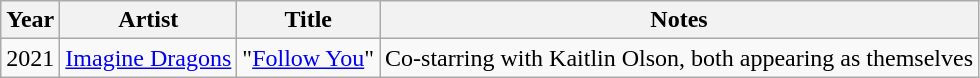<table class="wikitable sortable">
<tr>
<th>Year</th>
<th>Artist</th>
<th>Title</th>
<th>Notes</th>
</tr>
<tr>
<td>2021</td>
<td><a href='#'>Imagine Dragons</a></td>
<td>"<a href='#'>Follow You</a>"</td>
<td>Co-starring with Kaitlin Olson, both appearing as themselves</td>
</tr>
</table>
